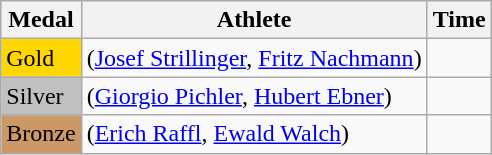<table class="wikitable">
<tr>
<th>Medal</th>
<th>Athlete</th>
<th>Time</th>
</tr>
<tr>
<td bgcolor="gold">Gold</td>
<td>  (<a href='#'>Josef Strillinger</a>, <a href='#'>Fritz Nachmann</a>)</td>
<td></td>
</tr>
<tr>
<td bgcolor="silver">Silver</td>
<td>  (<a href='#'>Giorgio Pichler</a>, <a href='#'>Hubert Ebner</a>)</td>
<td></td>
</tr>
<tr>
<td bgcolor="CC9966">Bronze</td>
<td>  (<a href='#'>Erich Raffl</a>, <a href='#'>Ewald Walch</a>)</td>
<td></td>
</tr>
</table>
